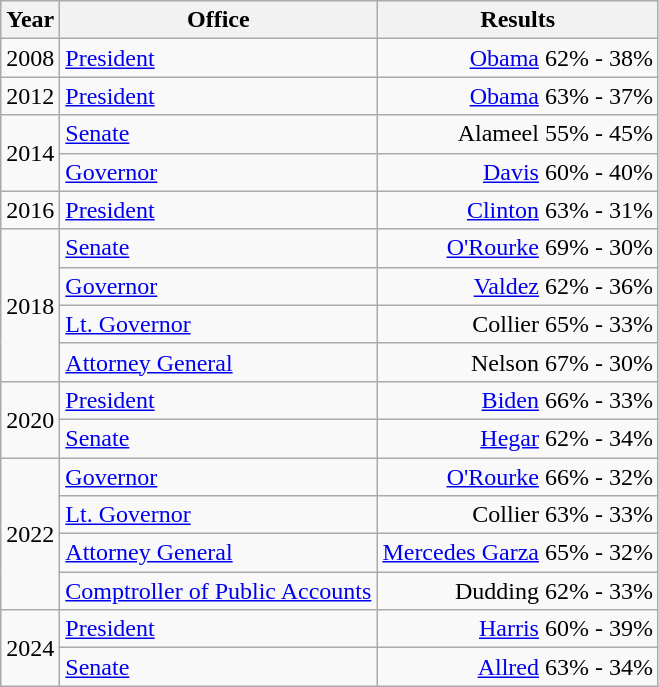<table class=wikitable>
<tr>
<th>Year</th>
<th>Office</th>
<th>Results</th>
</tr>
<tr>
<td>2008</td>
<td><a href='#'>President</a></td>
<td align="right" ><a href='#'>Obama</a> 62% - 38%</td>
</tr>
<tr>
<td>2012</td>
<td><a href='#'>President</a></td>
<td align="right" ><a href='#'>Obama</a> 63% - 37%</td>
</tr>
<tr>
<td rowspan=2>2014</td>
<td><a href='#'>Senate</a></td>
<td align="right" >Alameel 55% - 45%</td>
</tr>
<tr>
<td><a href='#'>Governor</a></td>
<td align="right" ><a href='#'>Davis</a> 60% - 40%</td>
</tr>
<tr>
<td>2016</td>
<td><a href='#'>President</a></td>
<td align="right" ><a href='#'>Clinton</a> 63% - 31%</td>
</tr>
<tr>
<td rowspan=4>2018</td>
<td><a href='#'>Senate</a></td>
<td align="right" ><a href='#'>O'Rourke</a> 69% - 30%</td>
</tr>
<tr>
<td><a href='#'>Governor</a></td>
<td align="right" ><a href='#'>Valdez</a> 62% - 36%</td>
</tr>
<tr>
<td><a href='#'>Lt. Governor</a></td>
<td align="right" >Collier 65% - 33%</td>
</tr>
<tr>
<td><a href='#'>Attorney General</a></td>
<td align="right" >Nelson 67% - 30%</td>
</tr>
<tr>
<td rowspan=2>2020</td>
<td><a href='#'>President</a></td>
<td align="right" ><a href='#'>Biden</a> 66% - 33%</td>
</tr>
<tr>
<td><a href='#'>Senate</a></td>
<td align="right" ><a href='#'>Hegar</a> 62% - 34%</td>
</tr>
<tr>
<td rowspan=4>2022</td>
<td><a href='#'>Governor</a></td>
<td align="right" ><a href='#'>O'Rourke</a> 66% - 32%</td>
</tr>
<tr>
<td><a href='#'>Lt. Governor</a></td>
<td align="right" >Collier 63% - 33%</td>
</tr>
<tr>
<td><a href='#'>Attorney General</a></td>
<td align="right" ><a href='#'>Mercedes Garza</a> 65% - 32%</td>
</tr>
<tr>
<td><a href='#'>Comptroller of Public Accounts</a></td>
<td align="right" >Dudding 62% - 33%</td>
</tr>
<tr>
<td rowspan=2>2024</td>
<td><a href='#'>President</a></td>
<td align="right" ><a href='#'>Harris</a> 60% - 39%</td>
</tr>
<tr>
<td><a href='#'>Senate</a></td>
<td align="right" ><a href='#'>Allred</a> 63% - 34%</td>
</tr>
</table>
